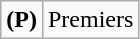<table class=wikitable>
<tr>
<td><strong>(P)</strong></td>
<td>Premiers</td>
</tr>
</table>
